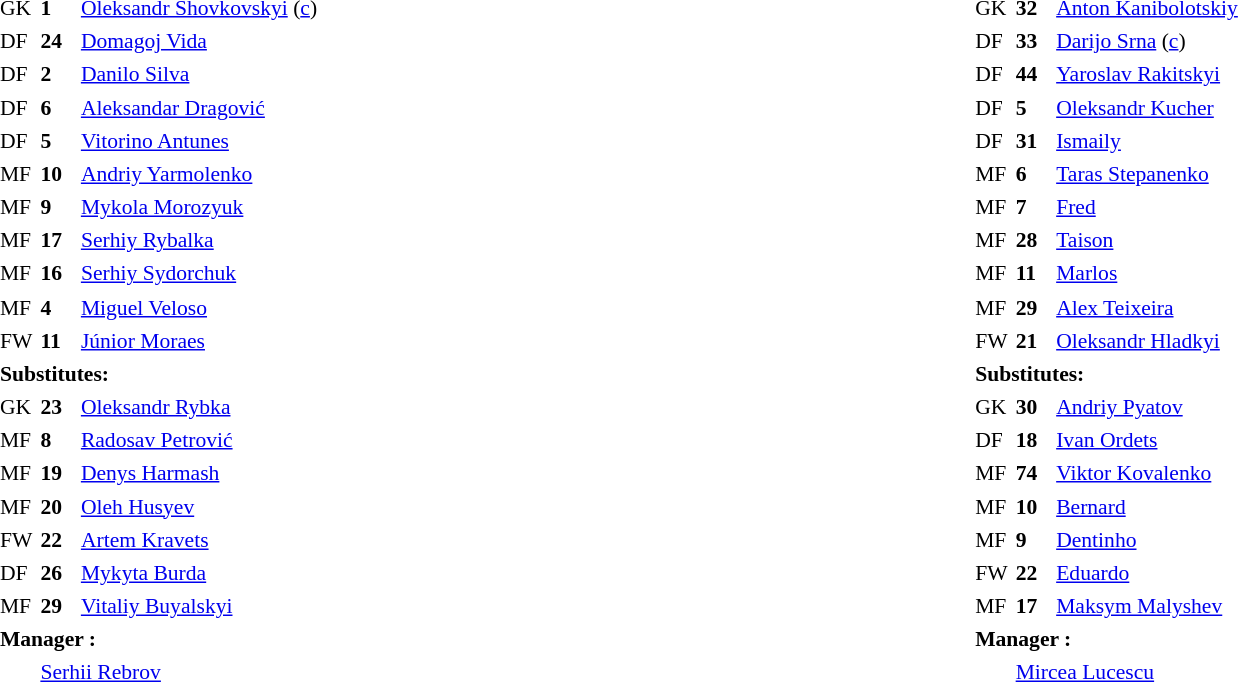<table width="100%" border="0" cellspacing="0" cellpadding="0" style="background:transparent;font-size:90%;line-height:1.4">
<tr valign="top">
<td width="50%"><br><table align="center" border="0" cellspacing="2" cellpadding="0" style="background:transparent">
<tr>
<th width="25"></th>
<th width="25"></th>
<th></th>
<th></th>
<th></th>
<th></th>
</tr>
<tr>
<td>GK</td>
<td><strong>1</strong></td>
<td> <a href='#'>Oleksandr Shovkovskyi</a> (<a href='#'>c</a>)</td>
<td></td>
</tr>
<tr>
<td>DF</td>
<td><strong>24</strong></td>
<td> <a href='#'>Domagoj Vida</a></td>
<td></td>
</tr>
<tr>
<td>DF</td>
<td><strong>2</strong></td>
<td> <a href='#'>Danilo Silva</a></td>
<td></td>
</tr>
<tr>
<td>DF</td>
<td><strong>6</strong></td>
<td> <a href='#'>Aleksandar Dragović</a></td>
<td></td>
</tr>
<tr>
<td>DF</td>
<td><strong>5</strong></td>
<td> <a href='#'>Vitorino Antunes</a></td>
</tr>
<tr>
<td>MF</td>
<td><strong>10</strong></td>
<td> <a href='#'>Andriy Yarmolenko</a></td>
</tr>
<tr>
<td>MF</td>
<td><strong>9</strong></td>
<td> <a href='#'>Mykola Morozyuk</a></td>
<td></td>
<td></td>
</tr>
<tr>
<td>MF</td>
<td><strong>17</strong></td>
<td> <a href='#'>Serhiy Rybalka</a></td>
<td></td>
</tr>
<tr>
<td>MF</td>
<td><strong>16</strong></td>
<td> <a href='#'>Serhiy Sydorchuk</a></td>
<td></td>
<td></td>
</tr>
<tr>
<td>MF</td>
<td><strong>4</strong></td>
<td> <a href='#'>Miguel Veloso</a></td>
</tr>
<tr>
<td>FW</td>
<td><strong>11</strong></td>
<td> <a href='#'>Júnior Moraes</a></td>
<td></td>
<td></td>
</tr>
<tr>
<td colspan=4><strong>Substitutes:</strong></td>
</tr>
<tr>
<td>GK</td>
<td><strong>23</strong></td>
<td> <a href='#'>Oleksandr Rybka</a></td>
</tr>
<tr>
<td>MF</td>
<td><strong>8</strong></td>
<td> <a href='#'>Radosav Petrović</a></td>
</tr>
<tr>
<td>MF</td>
<td><strong>19</strong></td>
<td> <a href='#'>Denys Harmash</a></td>
<td></td>
<td></td>
</tr>
<tr>
<td>MF</td>
<td><strong>20</strong></td>
<td> <a href='#'>Oleh Husyev</a></td>
<td></td>
<td></td>
</tr>
<tr>
<td>FW</td>
<td><strong>22</strong></td>
<td> <a href='#'>Artem Kravets</a></td>
<td></td>
<td></td>
</tr>
<tr>
<td>DF</td>
<td><strong>26</strong></td>
<td> <a href='#'>Mykyta Burda</a></td>
</tr>
<tr>
<td>MF</td>
<td><strong>29</strong></td>
<td> <a href='#'>Vitaliy Buyalskyi</a></td>
</tr>
<tr>
<td colspan="6"><strong>Manager :</strong></td>
</tr>
<tr>
<td></td>
<td colspan="5"> <a href='#'>Serhii Rebrov</a></td>
</tr>
</table>
</td>
<td valign="top"></td>
<td width="50%"><br><table align="center" border="0" cellspacing="2" cellpadding="0" style="background:transparent">
<tr>
<th width="25"></th>
<th width="25"></th>
<th></th>
<th></th>
<th></th>
<th></th>
</tr>
<tr>
<td>GK</td>
<td><strong>32</strong></td>
<td> <a href='#'>Anton Kanibolotskiy</a></td>
</tr>
<tr>
<td>DF</td>
<td><strong>33</strong></td>
<td> <a href='#'>Darijo Srna</a>  (<a href='#'>c</a>)</td>
<td> </td>
</tr>
<tr>
<td>DF</td>
<td><strong>44</strong></td>
<td> <a href='#'>Yaroslav Rakitskyi</a></td>
</tr>
<tr>
<td>DF</td>
<td><strong>5</strong></td>
<td> <a href='#'>Oleksandr Kucher</a></td>
</tr>
<tr>
<td>DF</td>
<td><strong>31</strong></td>
<td> <a href='#'>Ismaily</a></td>
</tr>
<tr>
<td>MF</td>
<td><strong>6</strong></td>
<td> <a href='#'>Taras Stepanenko</a></td>
</tr>
<tr>
<td>MF</td>
<td><strong>7</strong></td>
<td> <a href='#'>Fred</a></td>
<td></td>
<td></td>
</tr>
<tr>
<td>MF</td>
<td><strong>28</strong></td>
<td> <a href='#'>Taison</a></td>
<td></td>
<td></td>
</tr>
<tr>
<td>MF</td>
<td><strong>11</strong></td>
<td> <a href='#'>Marlos</a></td>
<td></td>
<td></td>
</tr>
<tr>
<td>MF</td>
<td><strong>29</strong></td>
<td> <a href='#'>Alex Teixeira</a></td>
<td></td>
</tr>
<tr>
<td>FW</td>
<td><strong>21</strong></td>
<td> <a href='#'>Oleksandr Hladkyi</a></td>
</tr>
<tr>
<td colspan=4><strong>Substitutes:</strong></td>
</tr>
<tr>
<td>GK</td>
<td><strong>30</strong></td>
<td> <a href='#'>Andriy Pyatov</a></td>
</tr>
<tr>
<td>DF</td>
<td><strong>18</strong></td>
<td> <a href='#'>Ivan Ordets</a></td>
</tr>
<tr>
<td>MF</td>
<td><strong>74</strong></td>
<td> <a href='#'>Viktor Kovalenko</a></td>
<td></td>
<td></td>
</tr>
<tr>
<td>MF</td>
<td><strong>10</strong></td>
<td> <a href='#'>Bernard</a></td>
<td></td>
<td></td>
</tr>
<tr>
<td>MF</td>
<td><strong>9</strong></td>
<td> <a href='#'>Dentinho</a></td>
<td></td>
<td></td>
</tr>
<tr>
<td>FW</td>
<td><strong>22</strong></td>
<td> <a href='#'>Eduardo</a></td>
</tr>
<tr>
<td>MF</td>
<td><strong>17</strong></td>
<td> <a href='#'>Maksym Malyshev</a></td>
</tr>
<tr>
<td colspan="6"><strong>Manager :</strong></td>
</tr>
<tr>
<td></td>
<td colspan="5"> <a href='#'>Mircea Lucescu</a></td>
</tr>
</table>
</td>
</tr>
</table>
